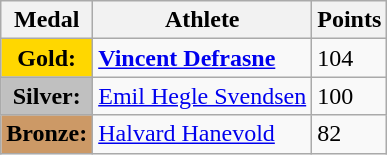<table class="wikitable">
<tr>
<th><strong>Medal</strong></th>
<th><strong>Athlete</strong></th>
<th><strong>Points</strong></th>
</tr>
<tr>
<td style="text-align:center;background-color:gold;"><strong>Gold:</strong></td>
<td> <strong><a href='#'>Vincent Defrasne</a></strong></td>
<td>104</td>
</tr>
<tr>
<td style="text-align:center;background-color:silver;"><strong>Silver:</strong></td>
<td> <a href='#'>Emil Hegle Svendsen</a></td>
<td>100</td>
</tr>
<tr>
<td style="text-align:center;background-color:#CC9966;"><strong>Bronze:</strong></td>
<td> <a href='#'>Halvard Hanevold</a></td>
<td>82</td>
</tr>
</table>
